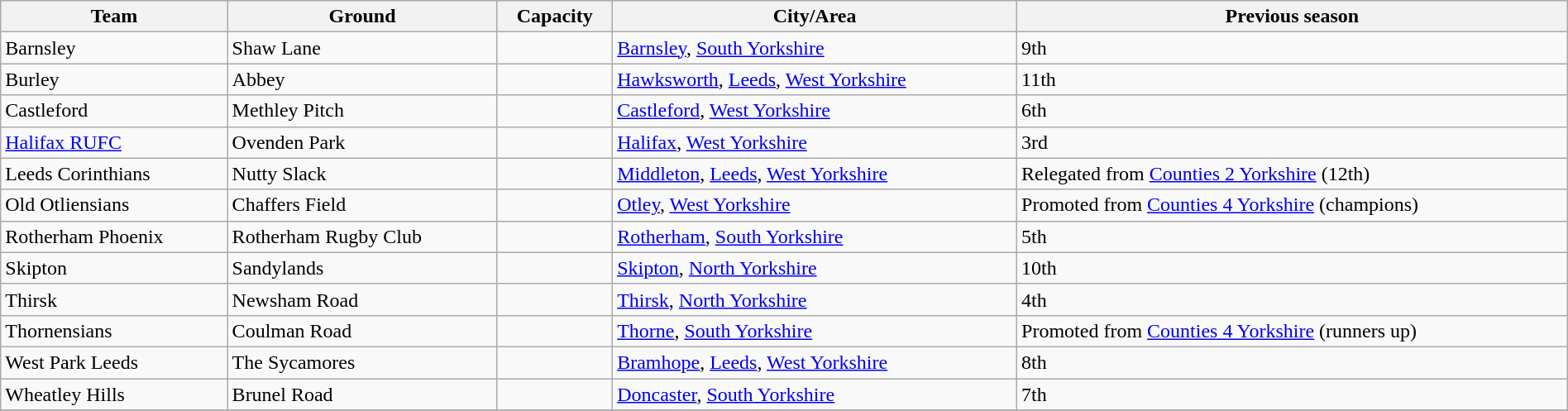<table class="wikitable sortable" width=100%>
<tr>
<th>Team</th>
<th>Ground</th>
<th>Capacity</th>
<th>City/Area</th>
<th>Previous season</th>
</tr>
<tr>
<td>Barnsley</td>
<td>Shaw Lane</td>
<td></td>
<td><a href='#'>Barnsley</a>, <a href='#'>South Yorkshire</a></td>
<td>9th</td>
</tr>
<tr>
<td>Burley</td>
<td>Abbey</td>
<td></td>
<td><a href='#'>Hawksworth</a>, <a href='#'>Leeds</a>, <a href='#'>West Yorkshire</a></td>
<td>11th</td>
</tr>
<tr>
<td>Castleford</td>
<td>Methley Pitch</td>
<td></td>
<td><a href='#'>Castleford</a>, <a href='#'>West Yorkshire</a></td>
<td>6th</td>
</tr>
<tr>
<td><a href='#'>Halifax RUFC</a></td>
<td>Ovenden Park</td>
<td></td>
<td><a href='#'>Halifax</a>, <a href='#'>West Yorkshire</a></td>
<td>3rd</td>
</tr>
<tr>
<td>Leeds Corinthians</td>
<td>Nutty Slack</td>
<td></td>
<td><a href='#'>Middleton</a>, <a href='#'>Leeds</a>, <a href='#'>West Yorkshire</a></td>
<td>Relegated from <a href='#'>Counties 2 Yorkshire</a> (12th)</td>
</tr>
<tr>
<td>Old Otliensians</td>
<td>Chaffers Field</td>
<td></td>
<td><a href='#'>Otley</a>, <a href='#'>West Yorkshire</a></td>
<td>Promoted from <a href='#'>Counties 4 Yorkshire</a> (champions)</td>
</tr>
<tr>
<td>Rotherham Phoenix</td>
<td>Rotherham Rugby Club</td>
<td></td>
<td><a href='#'>Rotherham</a>, <a href='#'>South Yorkshire</a></td>
<td>5th</td>
</tr>
<tr>
<td>Skipton</td>
<td>Sandylands</td>
<td></td>
<td><a href='#'>Skipton</a>, <a href='#'>North Yorkshire</a></td>
<td>10th</td>
</tr>
<tr>
<td>Thirsk</td>
<td>Newsham Road</td>
<td></td>
<td><a href='#'>Thirsk</a>, <a href='#'>North Yorkshire</a></td>
<td>4th</td>
</tr>
<tr>
<td>Thornensians</td>
<td>Coulman Road</td>
<td></td>
<td><a href='#'>Thorne</a>, <a href='#'>South Yorkshire</a></td>
<td>Promoted from <a href='#'>Counties 4 Yorkshire</a> (runners up)</td>
</tr>
<tr>
<td>West Park Leeds</td>
<td>The Sycamores</td>
<td></td>
<td><a href='#'>Bramhope</a>, <a href='#'>Leeds</a>, <a href='#'>West Yorkshire</a></td>
<td>8th</td>
</tr>
<tr>
<td>Wheatley Hills</td>
<td>Brunel Road</td>
<td></td>
<td><a href='#'>Doncaster</a>, <a href='#'>South Yorkshire</a></td>
<td>7th</td>
</tr>
<tr>
</tr>
</table>
